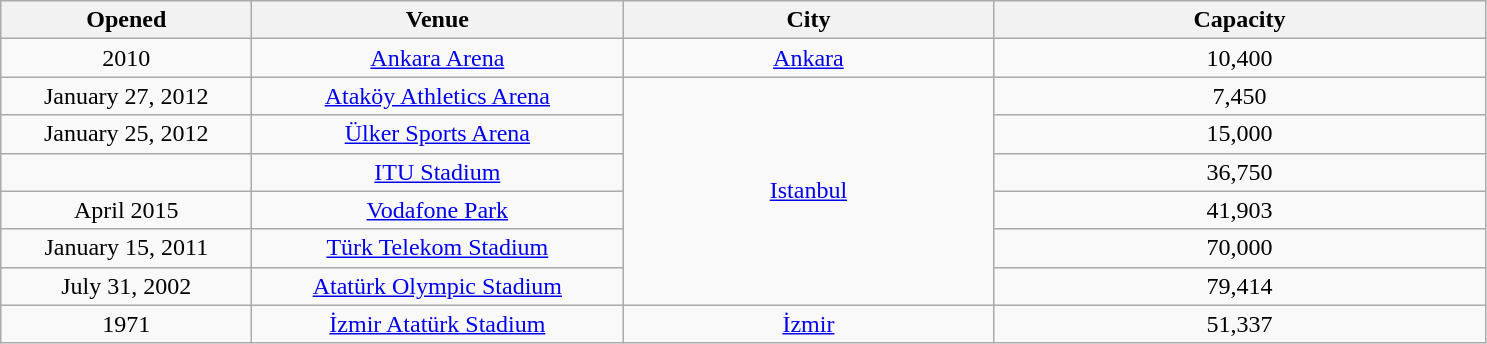<table class="sortable wikitable" style="text-align:center;">
<tr>
<th scope="col" style="width:10em;">Opened</th>
<th scope="col" style="width:15em;">Venue</th>
<th scope="col" style="width:15em;">City</th>
<th scope="col" style="width:20em;">Capacity</th>
</tr>
<tr>
<td>2010</td>
<td><a href='#'>Ankara Arena</a></td>
<td><a href='#'>Ankara</a></td>
<td>10,400</td>
</tr>
<tr>
<td>January 27, 2012</td>
<td><a href='#'>Ataköy Athletics Arena</a></td>
<td rowspan="6"><a href='#'>Istanbul</a></td>
<td>7,450</td>
</tr>
<tr>
<td>January 25, 2012</td>
<td><a href='#'>Ülker Sports Arena</a></td>
<td>15,000</td>
</tr>
<tr>
<td></td>
<td><a href='#'>ITU Stadium</a></td>
<td>36,750</td>
</tr>
<tr>
<td>April 2015</td>
<td><a href='#'>Vodafone Park</a></td>
<td>41,903</td>
</tr>
<tr>
<td>January 15, 2011</td>
<td><a href='#'>Türk Telekom Stadium</a></td>
<td>70,000</td>
</tr>
<tr>
<td>July 31, 2002</td>
<td><a href='#'>Atatürk Olympic Stadium</a></td>
<td>79,414</td>
</tr>
<tr>
<td>1971</td>
<td><a href='#'>İzmir Atatürk Stadium</a></td>
<td><a href='#'>İzmir</a></td>
<td>51,337</td>
</tr>
</table>
